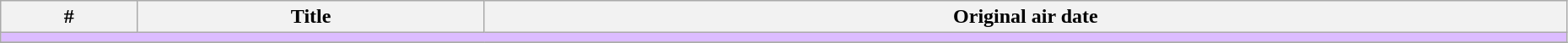<table class="wikitable" width="98%">
<tr>
<th>#</th>
<th>Title</th>
<th>Original air date</th>
</tr>
<tr>
<td colspan="150" bgcolor="#DCBCFF"></td>
</tr>
<tr>
</tr>
</table>
